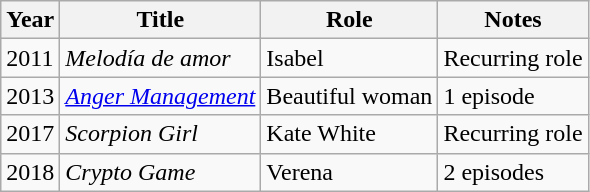<table class="wikitable">
<tr>
<th>Year</th>
<th>Title</th>
<th>Role</th>
<th>Notes</th>
</tr>
<tr>
<td>2011</td>
<td><em>Melodía de amor</em></td>
<td>Isabel</td>
<td>Recurring role</td>
</tr>
<tr>
<td>2013</td>
<td><em><a href='#'>Anger Management</a></em></td>
<td>Beautiful woman</td>
<td>1 episode</td>
</tr>
<tr>
<td>2017</td>
<td><em>Scorpion Girl</em></td>
<td>Kate White</td>
<td>Recurring role</td>
</tr>
<tr>
<td>2018</td>
<td><em>Crypto Game</em></td>
<td>Verena</td>
<td>2 episodes</td>
</tr>
</table>
